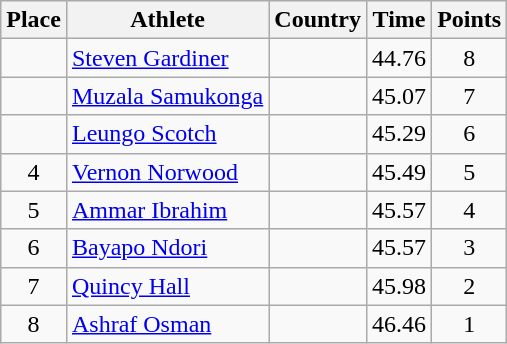<table class="wikitable mw-datatable sortable">
<tr>
<th>Place</th>
<th>Athlete</th>
<th>Country</th>
<th>Time</th>
<th>Points</th>
</tr>
<tr>
<td align=center></td>
<td><a href='#'>Steven Gardiner</a></td>
<td></td>
<td>44.76</td>
<td align=center>8</td>
</tr>
<tr>
<td align=center></td>
<td><a href='#'>Muzala Samukonga</a></td>
<td></td>
<td>45.07</td>
<td align=center>7</td>
</tr>
<tr>
<td align=center></td>
<td><a href='#'>Leungo Scotch</a></td>
<td></td>
<td>45.29</td>
<td align=center>6</td>
</tr>
<tr>
<td align=center>4</td>
<td><a href='#'>Vernon Norwood</a></td>
<td></td>
<td>45.49</td>
<td align=center>5</td>
</tr>
<tr>
<td align=center>5</td>
<td><a href='#'>Ammar Ibrahim</a></td>
<td></td>
<td>45.57</td>
<td align=center>4</td>
</tr>
<tr>
<td align=center>6</td>
<td><a href='#'>Bayapo Ndori</a></td>
<td></td>
<td>45.57</td>
<td align=center>3</td>
</tr>
<tr>
<td align=center>7</td>
<td><a href='#'>Quincy Hall</a></td>
<td></td>
<td>45.98</td>
<td align=center>2</td>
</tr>
<tr>
<td align=center>8</td>
<td><a href='#'>Ashraf Osman</a></td>
<td></td>
<td>46.46</td>
<td align=center>1</td>
</tr>
</table>
